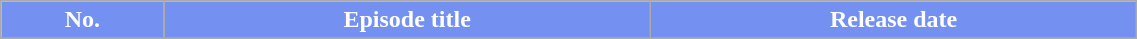<table class="wikitable plainrowheaders" style="width:60%; margin:left;">
<tr>
<th style="color:white; background-color: #7491F1">No.</th>
<th style="color:white; background-color: #7491F1">Episode title</th>
<th style="color:white; background-color: #7491F1">Release date</th>
</tr>
<tr>
</tr>
</table>
